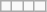<table class="wikitable">
<tr>
<td></td>
<td></td>
<td></td>
<td></td>
</tr>
</table>
